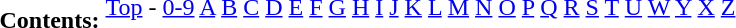<table id="toc" border="0">
<tr>
<th>Contents:</th>
<td><a href='#'>Top</a> - <a href='#'>0-9</a> <a href='#'>A</a> <a href='#'>B</a> <a href='#'>C</a> <a href='#'>D</a> <a href='#'>E</a> <a href='#'>F</a> <a href='#'>G</a> <a href='#'>H</a> <a href='#'>I</a> <a href='#'>J</a> <a href='#'>K</a> <a href='#'>L</a> <a href='#'>M</a> <a href='#'>N</a> <a href='#'>O</a> <a href='#'>P</a> <a href='#'>Q</a> <a href='#'>R</a> <a href='#'>S</a> <a href='#'>T</a> <a href='#'>U</a> <a href='#'>W</a> <a href='#'>Y</a> <a href='#'>X</a> <a href='#'>Z</a> <br><br></td>
</tr>
</table>
